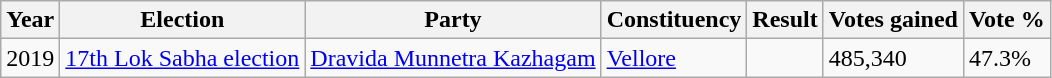<table class="wikitable">
<tr>
<th>Year</th>
<th>Election</th>
<th>Party</th>
<th>Constituency</th>
<th>Result</th>
<th>Votes gained</th>
<th>Vote %</th>
</tr>
<tr>
<td>2019</td>
<td><a href='#'>17th Lok Sabha election</a></td>
<td><a href='#'>Dravida Munnetra Kazhagam</a></td>
<td><a href='#'>Vellore</a></td>
<td></td>
<td>485,340</td>
<td>47.3%</td>
</tr>
</table>
